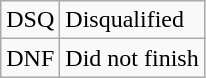<table class="wikitable">
<tr>
<td style="text-align:center;">DSQ</td>
<td>Disqualified</td>
</tr>
<tr>
<td style="text-align:center;">DNF</td>
<td>Did not finish</td>
</tr>
</table>
